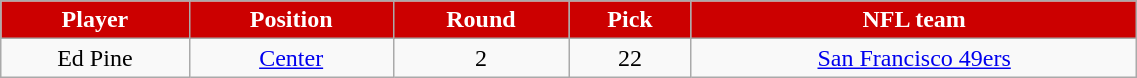<table class="wikitable" width="60%">
<tr align="center" style="background:#CC0000; color:white">
<td><strong>Player</strong></td>
<td><strong>Position</strong></td>
<td><strong>Round</strong></td>
<td><strong>Pick</strong></td>
<td><strong>NFL team</strong></td>
</tr>
<tr align="center">
<td>Ed Pine</td>
<td><a href='#'>Center</a></td>
<td>2</td>
<td>22</td>
<td><a href='#'>San Francisco 49ers</a></td>
</tr>
</table>
